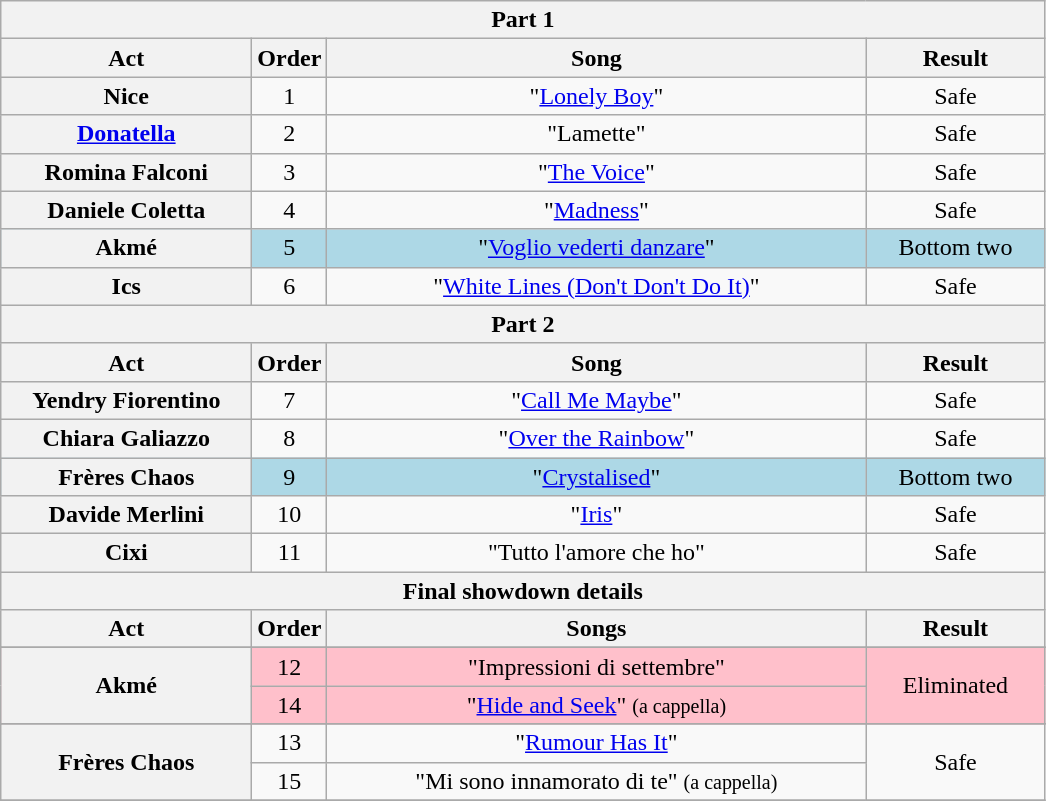<table class="wikitable plainrowheaders" style="text-align:center;">
<tr>
<th colspan="4">Part 1</th>
</tr>
<tr>
<th scope="col" style="width:10em;">Act</th>
<th scope="col">Order</th>
<th scope="col" style="width:22em;">Song</th>
<th scope="col" style="width:7em;">Result</th>
</tr>
<tr>
<th scope="row">Nice</th>
<td>1</td>
<td>"<a href='#'>Lonely Boy</a>"</td>
<td>Safe</td>
</tr>
<tr>
<th scope="row"><a href='#'>Donatella</a></th>
<td>2</td>
<td>"Lamette"</td>
<td>Safe</td>
</tr>
<tr>
<th scope="row">Romina Falconi</th>
<td>3</td>
<td>"<a href='#'>The Voice</a>"</td>
<td>Safe</td>
</tr>
<tr>
<th scope="row">Daniele Coletta</th>
<td>4</td>
<td>"<a href='#'>Madness</a>"</td>
<td>Safe</td>
</tr>
<tr style="background:lightblue;">
<th scope="row">Akmé</th>
<td>5</td>
<td>"<a href='#'>Voglio vederti danzare</a>"</td>
<td>Bottom two</td>
</tr>
<tr>
<th scope="row">Ics</th>
<td>6</td>
<td>"<a href='#'>White Lines (Don't Don't Do It)</a>"</td>
<td>Safe</td>
</tr>
<tr>
<th colspan="4">Part 2</th>
</tr>
<tr>
<th scope="col" style="width:10em;">Act</th>
<th scope="col">Order</th>
<th scope="col" style="width:20em;">Song</th>
<th scope="col" style="width:7em;">Result</th>
</tr>
<tr>
<th scope="row">Yendry Fiorentino</th>
<td>7</td>
<td>"<a href='#'>Call Me Maybe</a>"</td>
<td>Safe</td>
</tr>
<tr>
<th scope="row">Chiara Galiazzo</th>
<td>8</td>
<td>"<a href='#'>Over the Rainbow</a>"</td>
<td>Safe</td>
</tr>
<tr style="background:lightblue;">
<th scope="row">Frères Chaos</th>
<td>9</td>
<td>"<a href='#'>Crystalised</a>"</td>
<td>Bottom two</td>
</tr>
<tr>
<th scope="row">Davide Merlini</th>
<td>10</td>
<td>"<a href='#'>Iris</a>"</td>
<td>Safe</td>
</tr>
<tr>
<th scope="row">Cixi</th>
<td>11</td>
<td>"Tutto l'amore che ho"</td>
<td>Safe</td>
</tr>
<tr>
<th colspan="4">Final showdown details</th>
</tr>
<tr>
<th scope="col" style="width:10em;">Act</th>
<th scope="col">Order</th>
<th scope="col" style="width:20em;">Songs</th>
<th scope="col" style="width:7em;">Result</th>
</tr>
<tr>
</tr>
<tr style="background:pink;">
<th scope="row" rowspan="2">Akmé</th>
<td>12</td>
<td>"Impressioni di settembre"</td>
<td rowspan="2">Eliminated</td>
</tr>
<tr style="background:pink;">
<td>14</td>
<td>"<a href='#'>Hide and Seek</a>" <small>(a cappella)</small></td>
</tr>
<tr>
</tr>
<tr>
<th scope="row" rowspan="2">Frères Chaos</th>
<td>13</td>
<td>"<a href='#'>Rumour Has It</a>"</td>
<td rowspan="2">Safe</td>
</tr>
<tr>
<td>15</td>
<td>"Mi sono innamorato di te" <small>(a cappella)</small></td>
</tr>
<tr>
</tr>
</table>
